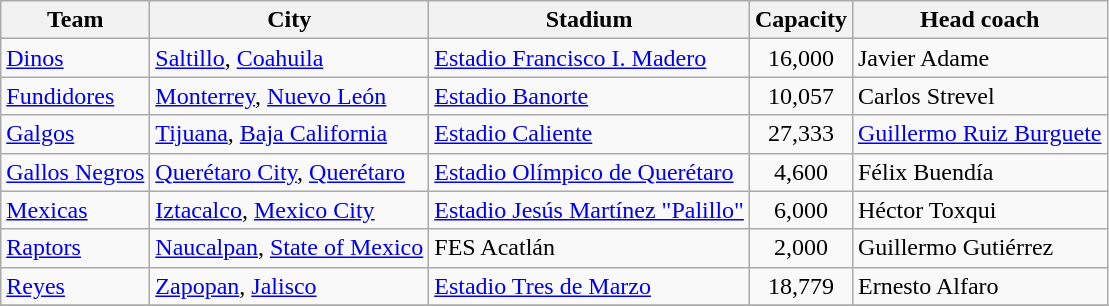<table class="wikitable">
<tr>
<th scope="col">Team</th>
<th scope="col">City</th>
<th scope="col">Stadium</th>
<th scope="col">Capacity</th>
<th scope="col">Head coach</th>
</tr>
<tr>
<td><a href='#'>Dinos</a></td>
<td><a href='#'>Saltillo</a>, <a href='#'>Coahuila</a></td>
<td><a href='#'>Estadio Francisco I. Madero</a></td>
<td align=center>16,000</td>
<td> Javier Adame</td>
</tr>
<tr>
<td><a href='#'>Fundidores</a></td>
<td><a href='#'>Monterrey</a>, <a href='#'>Nuevo León</a></td>
<td><a href='#'>Estadio Banorte</a></td>
<td align=center>10,057</td>
<td> Carlos Strevel</td>
</tr>
<tr>
<td><a href='#'>Galgos</a></td>
<td><a href='#'>Tijuana</a>, <a href='#'>Baja California</a></td>
<td><a href='#'>Estadio Caliente</a></td>
<td align=center>27,333</td>
<td> <a href='#'>Guillermo Ruiz Burguete</a></td>
</tr>
<tr>
<td><a href='#'>Gallos Negros</a></td>
<td><a href='#'>Querétaro City</a>, <a href='#'>Querétaro</a></td>
<td><a href='#'>Estadio Olímpico de Querétaro</a></td>
<td align=center>4,600</td>
<td> Félix Buendía</td>
</tr>
<tr>
<td><a href='#'>Mexicas</a></td>
<td><a href='#'>Iztacalco</a>, <a href='#'>Mexico City</a></td>
<td><a href='#'>Estadio Jesús Martínez "Palillo"</a></td>
<td align=center>6,000</td>
<td> Héctor Toxqui</td>
</tr>
<tr>
<td><a href='#'>Raptors</a></td>
<td><a href='#'>Naucalpan</a>, <a href='#'>State of Mexico</a></td>
<td>FES Acatlán</td>
<td align=center>2,000</td>
<td> Guillermo Gutiérrez</td>
</tr>
<tr>
<td><a href='#'>Reyes</a></td>
<td><a href='#'>Zapopan</a>, <a href='#'>Jalisco</a></td>
<td><a href='#'>Estadio Tres de Marzo</a></td>
<td align=center>18,779</td>
<td> Ernesto Alfaro</td>
</tr>
<tr>
</tr>
</table>
